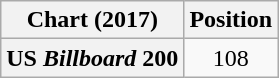<table class="wikitable sortable plainrowheaders" style="text-align:center">
<tr>
<th scope="col">Chart (2017)</th>
<th scope="col">Position</th>
</tr>
<tr>
<th scope="row">US <em>Billboard</em> 200</th>
<td>108</td>
</tr>
</table>
